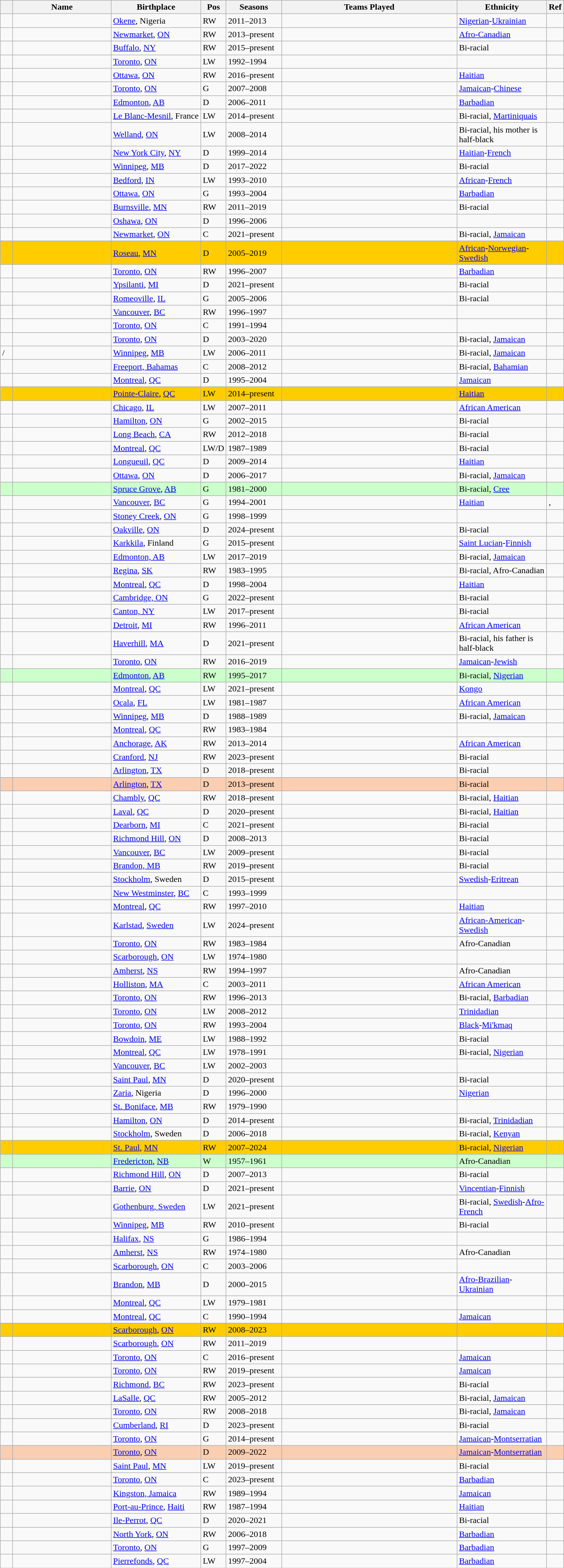<table class="wikitable sortable">
<tr>
<th scope="col" style="width:1em;"></th>
<th scope="col" style="width:11em;">Name</th>
<th scope="col" style="width:10em;">Birthplace</th>
<th scope="col" style="width:1em;">Pos</th>
<th scope="col" style="width:6em;">Seasons</th>
<th scope="col" style="width:20em;">Teams Played</th>
<th scope="col" style="width:10em;">Ethnicity</th>
<th scope="col" style="width:1em;">Ref</th>
</tr>
<tr>
<td></td>
<td></td>
<td><a href='#'>Okene</a>, Nigeria</td>
<td>RW</td>
<td>2011–2013</td>
<td></td>
<td><a href='#'>Nigerian</a>-<a href='#'>Ukrainian</a></td>
<td></td>
</tr>
<tr>
<td></td>
<td></td>
<td><a href='#'>Newmarket</a>, <a href='#'>ON</a></td>
<td>RW</td>
<td>2013–present</td>
<td></td>
<td><a href='#'>Afro-Canadian</a></td>
<td></td>
</tr>
<tr>
<td></td>
<td></td>
<td><a href='#'>Buffalo</a>, <a href='#'>NY</a></td>
<td>RW</td>
<td>2015–present</td>
<td></td>
<td>Bi-racial</td>
<td></td>
</tr>
<tr>
<td></td>
<td></td>
<td><a href='#'>Toronto</a>, <a href='#'>ON</a></td>
<td>LW</td>
<td>1992–1994</td>
<td></td>
<td></td>
<td></td>
</tr>
<tr>
<td></td>
<td></td>
<td><a href='#'>Ottawa</a>, <a href='#'>ON</a></td>
<td>RW</td>
<td>2016–present</td>
<td></td>
<td><a href='#'>Haitian</a></td>
<td></td>
</tr>
<tr>
<td></td>
<td></td>
<td><a href='#'>Toronto</a>, <a href='#'>ON</a></td>
<td>G</td>
<td>2007–2008</td>
<td></td>
<td><a href='#'>Jamaican</a>-<a href='#'>Chinese</a></td>
<td></td>
</tr>
<tr>
<td></td>
<td></td>
<td><a href='#'>Edmonton</a>, <a href='#'>AB</a></td>
<td>D</td>
<td>2006–2011</td>
<td></td>
<td><a href='#'>Barbadian</a></td>
<td></td>
</tr>
<tr>
<td></td>
<td></td>
<td><a href='#'>Le Blanc-Mesnil</a>, France</td>
<td>LW</td>
<td>2014–present</td>
<td></td>
<td>Bi-racial, <a href='#'>Martiniquais</a></td>
<td></td>
</tr>
<tr>
<td></td>
<td></td>
<td><a href='#'>Welland</a>, <a href='#'>ON</a></td>
<td>LW</td>
<td>2008–2014</td>
<td></td>
<td>Bi-racial, his mother is half-black</td>
<td></td>
</tr>
<tr>
<td></td>
<td></td>
<td><a href='#'>New York City</a>, <a href='#'>NY</a></td>
<td>D</td>
<td>1999–2014</td>
<td></td>
<td><a href='#'>Haitian</a>-<a href='#'>French</a></td>
<td></td>
</tr>
<tr>
<td></td>
<td><em></em></td>
<td><a href='#'>Winnipeg</a>, <a href='#'>MB</a></td>
<td>D</td>
<td>2017–2022</td>
<td></td>
<td>Bi-racial</td>
<td></td>
</tr>
<tr>
<td></td>
<td></td>
<td><a href='#'>Bedford</a>, <a href='#'>IN</a></td>
<td>LW</td>
<td>1993–2010</td>
<td></td>
<td><a href='#'>African</a>-<a href='#'>French</a></td>
<td></td>
</tr>
<tr>
<td></td>
<td></td>
<td><a href='#'>Ottawa</a>, <a href='#'>ON</a></td>
<td>G</td>
<td>1993–2004</td>
<td></td>
<td><a href='#'>Barbadian</a></td>
<td></td>
</tr>
<tr>
<td></td>
<td></td>
<td><a href='#'>Burnsville</a>, <a href='#'>MN</a></td>
<td>RW</td>
<td>2011–2019</td>
<td></td>
<td>Bi-racial</td>
<td></td>
</tr>
<tr>
<td></td>
<td></td>
<td><a href='#'>Oshawa</a>, <a href='#'>ON</a></td>
<td>D</td>
<td>1996–2006</td>
<td></td>
<td></td>
<td></td>
</tr>
<tr>
<td></td>
<td></td>
<td><a href='#'>Newmarket</a>, <a href='#'>ON</a></td>
<td>C</td>
<td>2021–present</td>
<td></td>
<td>Bi-racial, <a href='#'>Jamaican</a></td>
<td></td>
</tr>
<tr bgcolor="#FFCC00">
<td></td>
<td><em></em></td>
<td><a href='#'>Roseau</a>, <a href='#'>MN</a></td>
<td>D</td>
<td>2005–2019</td>
<td></td>
<td><a href='#'>African</a>-<a href='#'>Norwegian</a>-<a href='#'>Swedish</a></td>
<td></td>
</tr>
<tr>
<td></td>
<td></td>
<td><a href='#'>Toronto</a>, <a href='#'>ON</a></td>
<td>RW</td>
<td>1996–2007</td>
<td></td>
<td><a href='#'>Barbadian</a></td>
<td></td>
</tr>
<tr>
<td></td>
<td></td>
<td><a href='#'>Ypsilanti</a>, <a href='#'>MI</a></td>
<td>D</td>
<td>2021–present</td>
<td></td>
<td>Bi-racial</td>
<td></td>
</tr>
<tr>
<td></td>
<td></td>
<td><a href='#'>Romeoville</a>, <a href='#'>IL</a></td>
<td>G</td>
<td>2005–2006</td>
<td></td>
<td> Bi-racial</td>
<td></td>
</tr>
<tr>
<td></td>
<td></td>
<td><a href='#'>Vancouver</a>, <a href='#'>BC</a></td>
<td>RW</td>
<td>1996–1997</td>
<td></td>
<td></td>
<td></td>
</tr>
<tr>
<td></td>
<td></td>
<td><a href='#'>Toronto</a>, <a href='#'>ON</a></td>
<td>C</td>
<td>1991–1994</td>
<td></td>
<td></td>
<td></td>
</tr>
<tr>
<td></td>
<td><em></em></td>
<td><a href='#'>Toronto</a>, <a href='#'>ON</a></td>
<td>D</td>
<td>2003–2020</td>
<td></td>
<td>Bi-racial, <a href='#'>Jamaican</a></td>
<td></td>
</tr>
<tr>
<td> / </td>
<td></td>
<td><a href='#'>Winnipeg</a>, <a href='#'>MB</a></td>
<td>LW</td>
<td>2006–2011</td>
<td></td>
<td>Bi-racial, <a href='#'>Jamaican</a></td>
<td></td>
</tr>
<tr>
<td></td>
<td></td>
<td><a href='#'>Freeport, Bahamas</a></td>
<td>C</td>
<td>2008–2012</td>
<td></td>
<td>Bi-racial, <a href='#'>Bahamian</a></td>
<td></td>
</tr>
<tr>
<td></td>
<td></td>
<td><a href='#'>Montreal</a>, <a href='#'>QC</a></td>
<td>D</td>
<td>1995–2004</td>
<td></td>
<td><a href='#'>Jamaican</a></td>
<td></td>
</tr>
<tr bgcolor="#FFCC00">
<td></td>
<td></td>
<td><a href='#'>Pointe-Claire</a>, <a href='#'>QC</a></td>
<td>LW</td>
<td>2014–present</td>
<td></td>
<td><a href='#'>Haitian</a></td>
<td></td>
</tr>
<tr>
<td></td>
<td></td>
<td><a href='#'>Chicago</a>, <a href='#'>IL</a></td>
<td>LW</td>
<td>2007–2011</td>
<td></td>
<td><a href='#'>African American</a></td>
<td></td>
</tr>
<tr>
<td></td>
<td><em></em></td>
<td><a href='#'>Hamilton</a>, <a href='#'>ON</a></td>
<td>G</td>
<td>2002–2015</td>
<td></td>
<td>Bi-racial</td>
<td></td>
</tr>
<tr>
<td></td>
<td></td>
<td><a href='#'>Long Beach</a>, <a href='#'>CA</a></td>
<td>RW</td>
<td>2012–2018</td>
<td></td>
<td>Bi-racial</td>
<td></td>
</tr>
<tr>
<td></td>
<td></td>
<td><a href='#'>Montreal</a>, <a href='#'>QC</a></td>
<td>LW/D</td>
<td>1987–1989</td>
<td></td>
<td>  Bi-racial</td>
<td></td>
</tr>
<tr>
<td></td>
<td></td>
<td><a href='#'>Longueuil</a>, <a href='#'>QC</a></td>
<td>D</td>
<td>2009–2014</td>
<td></td>
<td><a href='#'>Haitian</a></td>
<td></td>
</tr>
<tr>
<td></td>
<td></td>
<td><a href='#'>Ottawa</a>, <a href='#'>ON</a></td>
<td>D</td>
<td>2006–2017</td>
<td></td>
<td>Bi-racial, <a href='#'>Jamaican</a></td>
<td></td>
</tr>
<tr bgcolor="#CCFFCC">
<td></td>
<td><em></em></td>
<td><a href='#'>Spruce Grove</a>, <a href='#'>AB</a></td>
<td>G</td>
<td>1981–2000</td>
<td></td>
<td>Bi-racial, <a href='#'>Cree</a></td>
<td></td>
</tr>
<tr>
<td></td>
<td></td>
<td><a href='#'>Vancouver</a>, <a href='#'>BC</a></td>
<td>G</td>
<td>1994–2001</td>
<td></td>
<td><a href='#'>Haitian</a></td>
<td>,</td>
</tr>
<tr>
<td></td>
<td></td>
<td><a href='#'>Stoney Creek</a>, <a href='#'>ON</a></td>
<td>G</td>
<td>1998–1999</td>
<td></td>
<td></td>
<td></td>
</tr>
<tr>
<td></td>
<td></td>
<td><a href='#'>Oakville</a>, <a href='#'>ON</a></td>
<td>D</td>
<td>2024–present</td>
<td></td>
<td>Bi-racial</td>
</tr>
<tr>
<td></td>
<td></td>
<td><a href='#'>Karkkila</a>, Finland</td>
<td>G</td>
<td>2015–present</td>
<td></td>
<td><a href='#'>Saint Lucian</a>-<a href='#'>Finnish</a></td>
<td></td>
</tr>
<tr>
<td></td>
<td></td>
<td><a href='#'>Edmonton, AB</a></td>
<td>LW</td>
<td>2017–2019</td>
<td></td>
<td>Bi-racial, <a href='#'>Jamaican</a></td>
<td></td>
</tr>
<tr>
<td></td>
<td></td>
<td><a href='#'>Regina</a>, <a href='#'>SK</a></td>
<td>RW</td>
<td>1983–1995</td>
<td></td>
<td>Bi-racial, Afro-Canadian</td>
<td></td>
</tr>
<tr>
<td></td>
<td></td>
<td><a href='#'>Montreal</a>, <a href='#'>QC</a></td>
<td>D</td>
<td>1998–2004</td>
<td></td>
<td><a href='#'>Haitian</a></td>
<td></td>
</tr>
<tr>
<td></td>
<td></td>
<td><a href='#'>Cambridge, ON</a></td>
<td>G</td>
<td>2022–present</td>
<td></td>
<td>Bi-racial</td>
<td></td>
</tr>
<tr>
<td></td>
<td></td>
<td><a href='#'>Canton, NY</a></td>
<td>LW</td>
<td>2017–present</td>
<td></td>
<td>Bi-racial</td>
<td></td>
</tr>
<tr>
<td></td>
<td></td>
<td><a href='#'>Detroit</a>, <a href='#'>MI</a></td>
<td>RW</td>
<td>1996–2011</td>
<td></td>
<td><a href='#'>African American</a></td>
<td></td>
</tr>
<tr>
<td></td>
<td></td>
<td><a href='#'>Haverhill</a>, <a href='#'>MA</a></td>
<td>D</td>
<td>2021–present</td>
<td></td>
<td>Bi-racial, his father is half-black</td>
<td></td>
</tr>
<tr>
<td></td>
<td></td>
<td><a href='#'>Toronto</a>, <a href='#'>ON</a></td>
<td>RW</td>
<td>2016–2019</td>
<td></td>
<td><a href='#'>Jamaican</a>-<a href='#'>Jewish</a></td>
<td></td>
</tr>
<tr bgcolor="#CCFFCC">
<td></td>
<td> </td>
<td><a href='#'>Edmonton</a>, <a href='#'>AB</a></td>
<td>RW</td>
<td>1995–2017</td>
<td></td>
<td>Bi-racial, <a href='#'>Nigerian</a></td>
<td></td>
</tr>
<tr>
<td></td>
<td></td>
<td><a href='#'>Montreal</a>, <a href='#'>QC</a></td>
<td>LW</td>
<td>2021–present</td>
<td></td>
<td><a href='#'>Kongo</a></td>
<td></td>
</tr>
<tr>
<td></td>
<td></td>
<td><a href='#'>Ocala</a>, <a href='#'>FL</a></td>
<td>LW</td>
<td>1981–1987</td>
<td></td>
<td><a href='#'>African American</a></td>
<td></td>
</tr>
<tr>
<td></td>
<td></td>
<td><a href='#'>Winnipeg</a>, <a href='#'>MB</a></td>
<td>D</td>
<td>1988–1989</td>
<td></td>
<td>Bi-racial, <a href='#'>Jamaican</a></td>
<td></td>
</tr>
<tr>
<td></td>
<td></td>
<td><a href='#'>Montreal</a>, <a href='#'>QC</a></td>
<td>RW</td>
<td>1983–1984</td>
<td></td>
<td></td>
<td></td>
</tr>
<tr>
<td></td>
<td></td>
<td><a href='#'>Anchorage</a>, <a href='#'>AK</a></td>
<td>RW</td>
<td>2013–2014</td>
<td></td>
<td><a href='#'>African American</a></td>
<td></td>
</tr>
<tr>
<td></td>
<td></td>
<td><a href='#'>Cranford</a>, <a href='#'>NJ</a></td>
<td>RW</td>
<td>2023–present</td>
<td></td>
<td>Bi-racial</td>
<td></td>
</tr>
<tr>
<td></td>
<td></td>
<td><a href='#'>Arlington</a>, <a href='#'>TX</a></td>
<td>D</td>
<td>2018–present</td>
<td></td>
<td>Bi-racial</td>
<td></td>
</tr>
<tr bgcolor="#FBCEB1">
<td></td>
<td></td>
<td><a href='#'>Arlington</a>, <a href='#'>TX</a></td>
<td>D</td>
<td>2013–present</td>
<td></td>
<td>Bi-racial</td>
<td></td>
</tr>
<tr>
<td></td>
<td><em></em></td>
<td><a href='#'>Chambly</a>, <a href='#'>QC</a></td>
<td>RW</td>
<td>2018–present</td>
<td></td>
<td>Bi-racial, <a href='#'>Haitian</a></td>
<td></td>
</tr>
<tr>
<td></td>
<td></td>
<td><a href='#'>Laval</a>, <a href='#'>QC</a></td>
<td>D</td>
<td>2020–present</td>
<td></td>
<td>Bi-racial, <a href='#'>Haitian</a></td>
<td></td>
</tr>
<tr>
<td></td>
<td></td>
<td><a href='#'>Dearborn</a>, <a href='#'>MI</a></td>
<td>C</td>
<td>2021–present</td>
<td></td>
<td>Bi-racial</td>
<td></td>
</tr>
<tr>
<td></td>
<td></td>
<td><a href='#'>Richmond Hill</a>, <a href='#'>ON</a></td>
<td>D</td>
<td>2008–2013</td>
<td></td>
<td>Bi-racial</td>
<td></td>
</tr>
<tr>
<td></td>
<td></td>
<td><a href='#'>Vancouver</a>, <a href='#'>BC</a></td>
<td>LW</td>
<td>2009–present</td>
<td></td>
<td>Bi-racial</td>
<td></td>
</tr>
<tr>
<td></td>
<td><em></em></td>
<td><a href='#'>Brandon, MB</a></td>
<td>RW</td>
<td>2019–present</td>
<td></td>
<td>Bi-racial</td>
<td></td>
</tr>
<tr>
<td></td>
<td></td>
<td><a href='#'>Stockholm</a>, Sweden</td>
<td>D</td>
<td>2015–present</td>
<td></td>
<td><a href='#'>Swedish</a>-<a href='#'>Eritrean</a></td>
<td></td>
</tr>
<tr>
<td></td>
<td> </td>
<td><a href='#'>New Westminster</a>, <a href='#'>BC</a></td>
<td>C</td>
<td>1993–1999</td>
<td></td>
<td></td>
<td></td>
</tr>
<tr>
<td></td>
<td></td>
<td><a href='#'>Montreal</a>, <a href='#'>QC</a></td>
<td>RW</td>
<td>1997–2010</td>
<td></td>
<td><a href='#'>Haitian</a></td>
<td></td>
</tr>
<tr>
<td></td>
<td></td>
<td><a href='#'>Karlstad</a>, <a href='#'>Sweden</a></td>
<td>LW</td>
<td>2024–present</td>
<td></td>
<td><a href='#'>African-American</a>-<a href='#'>Swedish</a></td>
<td></td>
</tr>
<tr>
<td></td>
<td></td>
<td><a href='#'>Toronto</a>, <a href='#'>ON</a></td>
<td>RW</td>
<td>1983–1984</td>
<td></td>
<td>Afro-Canadian</td>
<td></td>
</tr>
<tr>
<td></td>
<td></td>
<td><a href='#'>Scarborough</a>, <a href='#'>ON</a></td>
<td>LW</td>
<td>1974–1980</td>
<td></td>
<td></td>
<td></td>
</tr>
<tr>
<td></td>
<td></td>
<td><a href='#'>Amherst</a>, <a href='#'>NS</a></td>
<td>RW</td>
<td>1994–1997</td>
<td></td>
<td>Afro-Canadian</td>
<td></td>
</tr>
<tr>
<td></td>
<td></td>
<td><a href='#'>Holliston</a>, <a href='#'>MA</a></td>
<td>C</td>
<td>2003–2011</td>
<td></td>
<td><a href='#'>African American</a></td>
<td></td>
</tr>
<tr>
<td></td>
<td><em></em></td>
<td><a href='#'>Toronto</a>, <a href='#'>ON</a></td>
<td>RW</td>
<td>1996–2013</td>
<td></td>
<td>Bi-racial, <a href='#'>Barbadian</a></td>
<td></td>
</tr>
<tr>
<td></td>
<td></td>
<td><a href='#'>Toronto</a>, <a href='#'>ON</a></td>
<td>LW</td>
<td>2008–2012</td>
<td></td>
<td><a href='#'>Trinidadian</a></td>
<td></td>
</tr>
<tr>
<td></td>
<td></td>
<td><a href='#'>Toronto</a>, <a href='#'>ON</a></td>
<td>RW</td>
<td>1993–2004</td>
<td></td>
<td><a href='#'>Black</a>-<a href='#'>Mi'kmaq</a></td>
<td></td>
</tr>
<tr>
<td></td>
<td></td>
<td><a href='#'>Bowdoin</a>, <a href='#'>ME</a></td>
<td>LW</td>
<td>1988–1992</td>
<td></td>
<td>Bi-racial </td>
<td></td>
</tr>
<tr>
<td></td>
<td></td>
<td><a href='#'>Montreal</a>, <a href='#'>QC</a></td>
<td>LW</td>
<td>1978–1991</td>
<td></td>
<td>Bi-racial, <a href='#'>Nigerian</a></td>
<td></td>
</tr>
<tr>
<td></td>
<td></td>
<td><a href='#'>Vancouver</a>, <a href='#'>BC</a></td>
<td>LW</td>
<td>2002–2003</td>
<td></td>
<td></td>
<td></td>
</tr>
<tr>
<td></td>
<td></td>
<td><a href='#'>Saint Paul</a>, <a href='#'>MN</a></td>
<td>D</td>
<td>2020–present</td>
<td></td>
<td>Bi-racial</td>
<td></td>
</tr>
<tr>
<td></td>
<td></td>
<td><a href='#'>Zaria</a>, Nigeria</td>
<td>D</td>
<td>1996–2000</td>
<td></td>
<td><a href='#'>Nigerian</a></td>
<td></td>
</tr>
<tr>
<td></td>
<td></td>
<td><a href='#'>St. Boniface</a>, <a href='#'>MB</a></td>
<td>RW</td>
<td>1979–1990</td>
<td></td>
<td></td>
<td></td>
</tr>
<tr>
<td></td>
<td></td>
<td><a href='#'>Hamilton</a>, <a href='#'>ON</a></td>
<td>D</td>
<td>2014–present</td>
<td></td>
<td>Bi-racial, <a href='#'>Trinidadian</a></td>
<td></td>
</tr>
<tr>
<td></td>
<td><em></em></td>
<td><a href='#'>Stockholm</a>, Sweden</td>
<td>D</td>
<td>2006–2018</td>
<td></td>
<td>Bi-racial, <a href='#'>Kenyan</a></td>
<td></td>
</tr>
<tr bgcolor="#FFCC00">
<td></td>
<td><em></em></td>
<td><a href='#'>St. Paul</a>, <a href='#'>MN</a></td>
<td>RW</td>
<td>2007–2024</td>
<td></td>
<td>Bi-racial, <a href='#'>Nigerian</a></td>
<td></td>
</tr>
<tr bgcolor="#CCFFCC">
<td></td>
<td></td>
<td><a href='#'>Fredericton</a>, <a href='#'>NB</a></td>
<td>W</td>
<td>1957–1961</td>
<td></td>
<td>Afro-Canadian</td>
<td></td>
</tr>
<tr>
<td></td>
<td></td>
<td><a href='#'>Richmond Hill</a>, <a href='#'>ON</a></td>
<td>D</td>
<td>2007–2013</td>
<td></td>
<td>Bi-racial</td>
<td></td>
</tr>
<tr>
<td></td>
<td></td>
<td><a href='#'>Barrie</a>, <a href='#'>ON</a></td>
<td>D</td>
<td>2021–present</td>
<td></td>
<td><a href='#'>Vincentian</a>-<a href='#'>Finnish</a></td>
<td></td>
</tr>
<tr>
<td></td>
<td></td>
<td><a href='#'>Gothenburg, Sweden</a></td>
<td>LW</td>
<td>2021–present</td>
<td></td>
<td>Bi-racial, <a href='#'>Swedish</a>-<a href='#'>Afro-French</a></td>
<td></td>
</tr>
<tr>
<td></td>
<td></td>
<td><a href='#'>Winnipeg</a>, <a href='#'>MB</a></td>
<td>RW</td>
<td>2010–present</td>
<td></td>
<td>Bi-racial</td>
<td></td>
</tr>
<tr>
<td></td>
<td><em></em></td>
<td><a href='#'>Halifax</a>, <a href='#'>NS</a></td>
<td>G</td>
<td>1986–1994</td>
<td></td>
<td></td>
<td></td>
</tr>
<tr>
<td></td>
<td></td>
<td><a href='#'>Amherst</a>, <a href='#'>NS</a></td>
<td>RW</td>
<td>1974–1980</td>
<td></td>
<td>Afro-Canadian</td>
<td></td>
</tr>
<tr>
<td></td>
<td></td>
<td><a href='#'>Scarborough</a>, <a href='#'>ON</a></td>
<td>C</td>
<td>2003–2006</td>
<td></td>
<td></td>
<td></td>
</tr>
<tr>
<td></td>
<td></td>
<td><a href='#'>Brandon</a>, <a href='#'>MB</a></td>
<td>D</td>
<td>2000–2015</td>
<td></td>
<td><a href='#'>Afro-Brazilian</a>-<a href='#'>Ukrainian</a></td>
<td></td>
</tr>
<tr>
<td></td>
<td></td>
<td><a href='#'>Montreal</a>, <a href='#'>QC</a></td>
<td>LW</td>
<td>1979–1981</td>
<td></td>
<td></td>
<td></td>
</tr>
<tr>
<td></td>
<td></td>
<td><a href='#'>Montreal</a>, <a href='#'>QC</a></td>
<td>C</td>
<td>1990–1994</td>
<td></td>
<td><a href='#'>Jamaican</a></td>
<td></td>
</tr>
<tr bgcolor="#FFCC00">
<td></td>
<td></td>
<td><a href='#'>Scarborough</a>, <a href='#'>ON</a></td>
<td>RW</td>
<td>2008–2023</td>
<td></td>
<td></td>
<td></td>
</tr>
<tr>
<td></td>
<td><em></em></td>
<td><a href='#'>Scarborough</a>, <a href='#'>ON</a></td>
<td>RW</td>
<td>2011–2019</td>
<td></td>
<td></td>
<td></td>
</tr>
<tr>
<td></td>
<td></td>
<td><a href='#'>Toronto</a>, <a href='#'>ON</a></td>
<td>C</td>
<td>2016–present</td>
<td></td>
<td><a href='#'>Jamaican</a></td>
<td></td>
</tr>
<tr>
<td></td>
<td></td>
<td><a href='#'>Toronto</a>, <a href='#'>ON</a></td>
<td>RW</td>
<td>2019–present</td>
<td></td>
<td><a href='#'>Jamaican</a></td>
<td></td>
</tr>
<tr>
<td></td>
<td></td>
<td><a href='#'>Richmond</a>, <a href='#'>BC</a></td>
<td>RW</td>
<td>2023–present</td>
<td></td>
<td>Bi-racial</td>
<td></td>
</tr>
<tr>
<td></td>
<td></td>
<td><a href='#'>LaSalle</a>, <a href='#'>QC</a></td>
<td>RW</td>
<td>2005–2012</td>
<td></td>
<td>Bi-racial, <a href='#'>Jamaican</a></td>
<td></td>
</tr>
<tr>
<td></td>
<td></td>
<td><a href='#'>Toronto</a>, <a href='#'>ON</a></td>
<td>RW</td>
<td>2008–2018</td>
<td></td>
<td>Bi-racial, <a href='#'>Jamaican</a></td>
<td></td>
</tr>
<tr>
<td></td>
<td></td>
<td><a href='#'>Cumberland</a>, <a href='#'>RI</a></td>
<td>D</td>
<td>2023–present</td>
<td></td>
<td>Bi-racial</td>
<td></td>
</tr>
<tr>
<td></td>
<td></td>
<td><a href='#'>Toronto</a>, <a href='#'>ON</a></td>
<td>G</td>
<td>2014–present</td>
<td></td>
<td><a href='#'>Jamaican</a>-<a href='#'>Montserratian</a></td>
<td></td>
</tr>
<tr bgcolor="#FBCEB1">
<td></td>
<td></td>
<td><a href='#'>Toronto</a>, <a href='#'>ON</a></td>
<td>D</td>
<td>2009–2022</td>
<td></td>
<td><a href='#'>Jamaican</a>-<a href='#'>Montserratian</a></td>
<td></td>
</tr>
<tr>
<td></td>
<td></td>
<td><a href='#'>Saint Paul</a>, <a href='#'>MN</a></td>
<td>LW</td>
<td>2019–present</td>
<td></td>
<td>Bi-racial</td>
<td></td>
</tr>
<tr>
<td></td>
<td></td>
<td><a href='#'>Toronto</a>, <a href='#'>ON</a></td>
<td>C</td>
<td>2023–present</td>
<td></td>
<td><a href='#'>Barbadian</a></td>
<td></td>
</tr>
<tr>
<td></td>
<td></td>
<td><a href='#'>Kingston, Jamaica</a></td>
<td>RW</td>
<td>1989–1994</td>
<td></td>
<td><a href='#'>Jamaican</a></td>
<td></td>
</tr>
<tr>
<td></td>
<td></td>
<td><a href='#'>Port-au-Prince</a>, <a href='#'>Haiti</a></td>
<td>RW</td>
<td>1987–1994</td>
<td></td>
<td><a href='#'>Haitian</a></td>
<td></td>
</tr>
<tr>
<td></td>
<td></td>
<td><a href='#'>Ile-Perrot</a>, <a href='#'>QC</a></td>
<td>D</td>
<td>2020–2021</td>
<td></td>
<td>Bi-racial</td>
<td></td>
</tr>
<tr>
<td></td>
<td></td>
<td><a href='#'>North York</a>, <a href='#'>ON</a></td>
<td>RW</td>
<td>2006–2018</td>
<td></td>
<td><a href='#'>Barbadian</a></td>
<td></td>
</tr>
<tr>
<td></td>
<td></td>
<td><a href='#'>Toronto</a>, <a href='#'>ON</a></td>
<td>G</td>
<td>1997–2009</td>
<td></td>
<td><a href='#'>Barbadian</a></td>
<td></td>
</tr>
<tr>
<td></td>
<td></td>
<td><a href='#'>Pierrefonds</a>, <a href='#'>QC</a></td>
<td>LW</td>
<td>1997–2004</td>
<td></td>
<td><a href='#'>Barbadian</a></td>
<td></td>
</tr>
</table>
